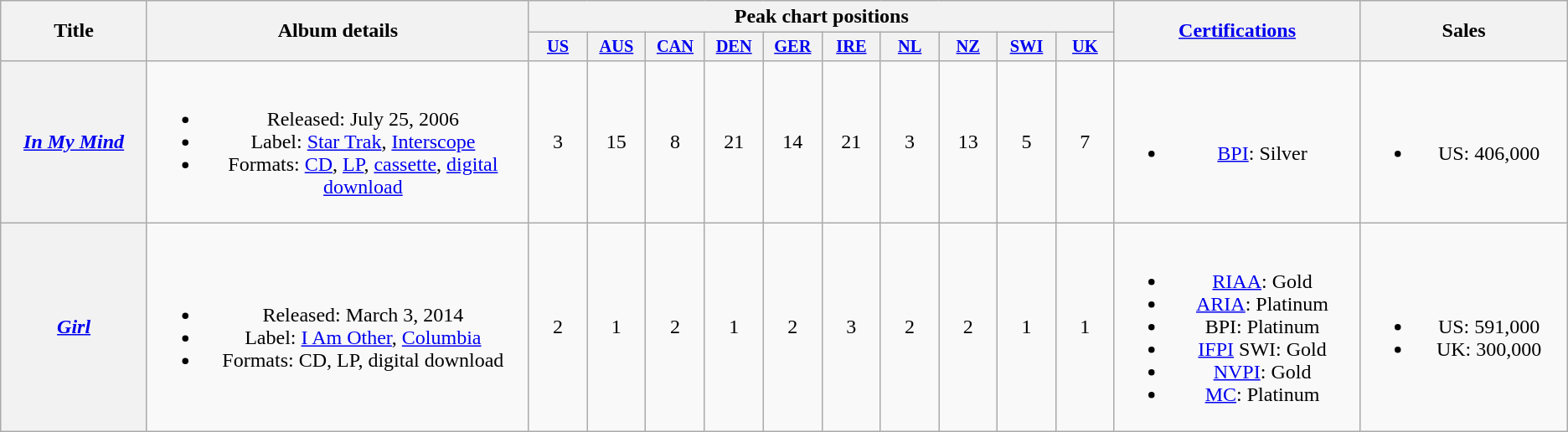<table class="wikitable plainrowheaders" style="text-align:center;">
<tr>
<th scope="col" rowspan="2" style="width:7em;">Title</th>
<th scope="col" rowspan="2" style="width:19em;">Album details</th>
<th scope="col" colspan="10">Peak chart positions</th>
<th scope="col" rowspan="2" style="width:12em;"><a href='#'>Certifications</a></th>
<th scope="col" rowspan="2" style="width:10em;">Sales</th>
</tr>
<tr>
<th scope="col" style="width:3em; font-size:85%;"><a href='#'>US</a><br></th>
<th scope="col" style="width:3em; font-size:85%;"><a href='#'>AUS</a><br></th>
<th scope="col" style="width:3em; font-size:85%;"><a href='#'>CAN</a><br></th>
<th scope="col" style="width:3em; font-size:85%;"><a href='#'>DEN</a><br></th>
<th scope="col" style="width:3em; font-size:85%;"><a href='#'>GER</a><br></th>
<th scope="col" style="width:3em; font-size:85%;"><a href='#'>IRE</a><br></th>
<th scope="col" style="width:3em; font-size:85%;"><a href='#'>NL</a><br></th>
<th scope="col" style="width:3em; font-size:85%;"><a href='#'>NZ</a><br></th>
<th scope="col" style="width:3em; font-size:85%;"><a href='#'>SWI</a><br></th>
<th scope="col" style="width:3em; font-size:85%;"><a href='#'>UK</a><br></th>
</tr>
<tr>
<th scope="row"><em><a href='#'>In My Mind</a></em></th>
<td><br><ul><li>Released: July 25, 2006</li><li>Label: <a href='#'>Star Trak</a>, <a href='#'>Interscope</a></li><li>Formats: <a href='#'>CD</a>, <a href='#'>LP</a>, <a href='#'>cassette</a>, <a href='#'>digital download</a></li></ul></td>
<td>3</td>
<td>15</td>
<td>8</td>
<td>21</td>
<td>14</td>
<td>21</td>
<td>3</td>
<td>13</td>
<td>5</td>
<td>7</td>
<td><br><ul><li><a href='#'>BPI</a>: Silver</li></ul></td>
<td><br><ul><li>US: 406,000</li></ul></td>
</tr>
<tr>
<th scope="row"><em><a href='#'>Girl</a></em></th>
<td><br><ul><li>Released: March 3, 2014</li><li>Label: <a href='#'>I Am Other</a>, <a href='#'>Columbia</a></li><li>Formats: CD, LP, digital download</li></ul></td>
<td>2</td>
<td>1</td>
<td>2</td>
<td>1</td>
<td>2</td>
<td>3</td>
<td>2</td>
<td>2</td>
<td>1</td>
<td>1</td>
<td><br><ul><li><a href='#'>RIAA</a>: Gold</li><li><a href='#'>ARIA</a>: Platinum</li><li>BPI: Platinum</li><li><a href='#'>IFPI</a> SWI: Gold</li><li><a href='#'>NVPI</a>: Gold</li><li><a href='#'>MC</a>: Platinum</li></ul></td>
<td><br><ul><li>US: 591,000</li><li>UK: 300,000</li></ul></td>
</tr>
</table>
